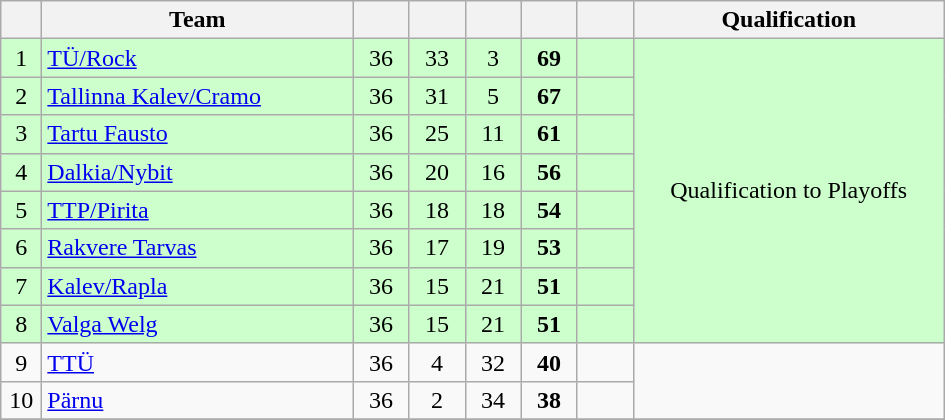<table class="wikitable" style="text-align: center;">
<tr>
<th width=20></th>
<th width=200>Team</th>
<th width=30></th>
<th width=30></th>
<th width=30></th>
<th width=30></th>
<th width=30></th>
<th width=200>Qualification</th>
</tr>
<tr bgcolor=#ccffcc>
<td>1</td>
<td align="left"><a href='#'>TÜ/Rock</a></td>
<td>36</td>
<td>33</td>
<td>3</td>
<td><strong>69</strong></td>
<td></td>
<td rowspan=8 align="center">Qualification to Playoffs</td>
</tr>
<tr bgcolor=#ccffcc>
<td>2</td>
<td align="left"><a href='#'>Tallinna Kalev/Cramo</a></td>
<td>36</td>
<td>31</td>
<td>5</td>
<td><strong>67</strong></td>
<td></td>
</tr>
<tr bgcolor=#ccffcc>
<td>3</td>
<td align="left"><a href='#'>Tartu Fausto</a></td>
<td>36</td>
<td>25</td>
<td>11</td>
<td><strong>61</strong></td>
<td></td>
</tr>
<tr bgcolor=#ccffcc>
<td>4</td>
<td align="left"><a href='#'>Dalkia/Nybit</a></td>
<td>36</td>
<td>20</td>
<td>16</td>
<td><strong>56</strong></td>
<td></td>
</tr>
<tr bgcolor=#ccffcc>
<td>5</td>
<td align="left"><a href='#'>TTP/Pirita</a></td>
<td>36</td>
<td>18</td>
<td>18</td>
<td><strong>54</strong></td>
<td></td>
</tr>
<tr bgcolor=#ccffcc>
<td>6</td>
<td align="left"><a href='#'>Rakvere Tarvas</a></td>
<td>36</td>
<td>17</td>
<td>19</td>
<td><strong>53</strong></td>
<td></td>
</tr>
<tr bgcolor=#ccffcc>
<td>7</td>
<td align="left"><a href='#'>Kalev/Rapla</a></td>
<td>36</td>
<td>15</td>
<td>21</td>
<td><strong>51</strong></td>
<td></td>
</tr>
<tr bgcolor=#ccffcc>
<td>8</td>
<td align="left"><a href='#'>Valga Welg</a></td>
<td>36</td>
<td>15</td>
<td>21</td>
<td><strong>51</strong></td>
<td></td>
</tr>
<tr>
<td>9</td>
<td align="left"><a href='#'>TTÜ</a></td>
<td>36</td>
<td>4</td>
<td>32</td>
<td><strong>40</strong></td>
<td></td>
<td rowspan=2></td>
</tr>
<tr>
<td>10</td>
<td align="left"><a href='#'>Pärnu</a></td>
<td>36</td>
<td>2</td>
<td>34</td>
<td><strong>38</strong></td>
<td></td>
</tr>
<tr>
</tr>
</table>
